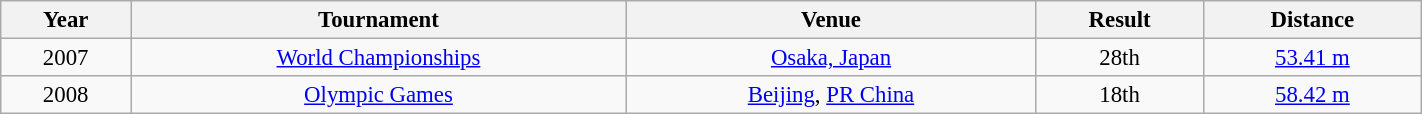<table class="wikitable" style=" text-align:center; font-size:95%;" width="75%">
<tr>
<th>Year</th>
<th>Tournament</th>
<th>Venue</th>
<th>Result</th>
<th>Distance</th>
</tr>
<tr>
<td>2007</td>
<td><a href='#'>World Championships</a></td>
<td><a href='#'>Osaka, Japan</a></td>
<td>28th</td>
<td><a href='#'>53.41 m</a></td>
</tr>
<tr>
<td>2008</td>
<td><a href='#'>Olympic Games</a></td>
<td><a href='#'>Beijing</a>, <a href='#'>PR China</a></td>
<td>18th</td>
<td><a href='#'>58.42 m</a></td>
</tr>
</table>
